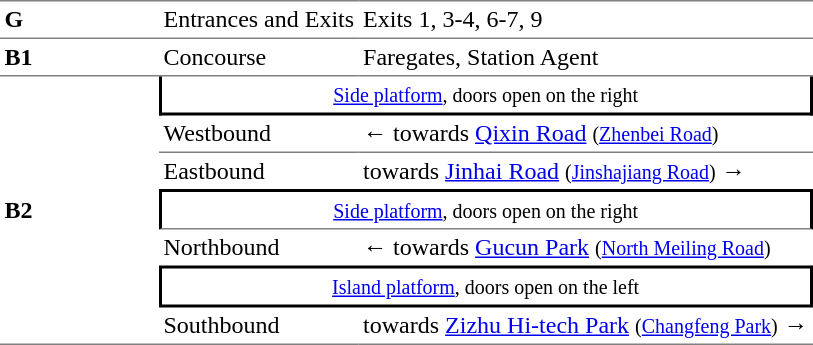<table cellspacing=0 cellpadding=3>
<tr>
<td style="border-top:solid 1px gray;border-bottom:solid 1px gray;" width=100><strong>G</strong></td>
<td style="border-top:solid 1px gray;border-bottom:solid 1px gray;">Entrances and Exits</td>
<td style="border-top:solid 1px gray;border-bottom:solid 1px gray;">Exits 1, 3-4, 6-7, 9</td>
</tr>
<tr>
<td style="border-bottom:solid 1px gray;"><strong>B1</strong></td>
<td style="border-bottom:solid 1px gray;">Concourse</td>
<td style="border-bottom:solid 1px gray;">Faregates, Station Agent</td>
</tr>
<tr>
<td style="border-bottom:solid 1px gray;" rowspan=7><strong>B2</strong></td>
<td style="border-right:solid 2px black;border-left:solid 2px black;border-bottom:solid 2px black;text-align:center;" colspan=2><small><a href='#'>Side platform</a>, doors open on the right</small></td>
</tr>
<tr>
<td style="border-bottom:solid 1px gray;">Westbound</td>
<td style="border-bottom:solid 1px gray;">←  towards <a href='#'>Qixin Road</a> <small>(<a href='#'>Zhenbei Road</a>)</small></td>
</tr>
<tr>
<td>Eastbound</td>
<td>  towards <a href='#'>Jinhai Road</a> <small>(<a href='#'>Jinshajiang Road</a>)</small> →</td>
</tr>
<tr>
<td style="border-right:solid 2px black;border-left:solid 2px black;border-top:solid 2px black;border-bottom:solid 1px gray;text-align:center;" colspan=2><small><a href='#'>Side platform</a>, doors open on the right</small></td>
</tr>
<tr>
<td>Northbound</td>
<td>←  towards <a href='#'>Gucun Park</a> <small>(<a href='#'>North Meiling Road</a>)</small></td>
</tr>
<tr>
<td style="border-right:solid 2px black;border-left:solid 2px black;border-top:solid 2px black;border-bottom:solid 2px black;text-align:center;" colspan=2><small><a href='#'>Island platform</a>, doors open on the left</small></td>
</tr>
<tr>
<td style="border-bottom:solid 1px gray;">Southbound</td>
<td style="border-bottom:solid 1px gray;">  towards <a href='#'>Zizhu Hi-tech Park</a> <small>(<a href='#'>Changfeng Park</a>)</small> →</td>
</tr>
</table>
